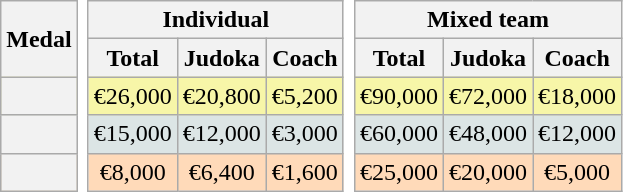<table class=wikitable style="border: none; background: none; text-align:center;">
<tr>
<th rowspan=2>Medal</th>
<td rowspan=5 style="width:1; border: none; background: none;"></td>
<th colspan=3>Individual</th>
<td rowspan=5 style="width:1; border: none; background: none;"></td>
<th colspan=3>Mixed team</th>
</tr>
<tr>
<th>Total</th>
<th>Judoka</th>
<th>Coach</th>
<th>Total</th>
<th>Judoka</th>
<th>Coach</th>
</tr>
<tr bgcolor=F7F6A8>
<th></th>
<td>€26,000</td>
<td>€20,800</td>
<td>€5,200</td>
<td>€90,000</td>
<td>€72,000</td>
<td>€18,000</td>
</tr>
<tr bgcolor=DCE5E5>
<th></th>
<td>€15,000</td>
<td>€12,000</td>
<td>€3,000</td>
<td>€60,000</td>
<td>€48,000</td>
<td>€12,000</td>
</tr>
<tr bgcolor=FFDAB9>
<th></th>
<td>€8,000</td>
<td>€6,400</td>
<td>€1,600</td>
<td>€25,000</td>
<td>€20,000</td>
<td>€5,000</td>
</tr>
</table>
